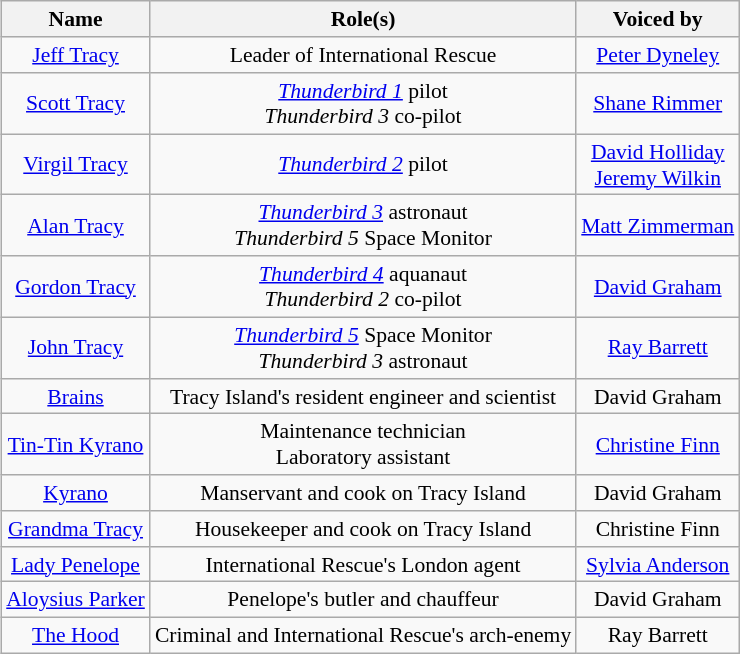<table class="wikitable" style="text-align: center; float: right; margin-right: 0; margin-left: 2em; font-size: 90%">
<tr>
<th>Name</th>
<th>Role(s)</th>
<th>Voiced by</th>
</tr>
<tr>
<td><a href='#'>Jeff Tracy</a></td>
<td>Leader of International Rescue</td>
<td><a href='#'>Peter Dyneley</a></td>
</tr>
<tr>
<td><a href='#'>Scott Tracy</a></td>
<td><em><a href='#'>Thunderbird 1</a></em> pilot<br><em>Thunderbird 3</em> co-pilot</td>
<td><a href='#'>Shane Rimmer</a></td>
</tr>
<tr>
<td><a href='#'>Virgil Tracy</a></td>
<td><em><a href='#'>Thunderbird 2</a></em> pilot</td>
<td><a href='#'>David Holliday</a> <br><a href='#'>Jeremy Wilkin</a> </td>
</tr>
<tr>
<td><a href='#'>Alan Tracy</a></td>
<td><em><a href='#'>Thunderbird 3</a></em> astronaut<br><em>Thunderbird 5</em> Space Monitor</td>
<td><a href='#'>Matt Zimmerman</a></td>
</tr>
<tr>
<td><a href='#'>Gordon Tracy</a></td>
<td><em><a href='#'>Thunderbird 4</a></em> aquanaut<br><em>Thunderbird 2</em> co-pilot</td>
<td><a href='#'>David Graham</a></td>
</tr>
<tr>
<td><a href='#'>John Tracy</a></td>
<td><em><a href='#'>Thunderbird 5</a></em> Space Monitor<br><em>Thunderbird 3</em> astronaut</td>
<td><a href='#'>Ray Barrett</a></td>
</tr>
<tr>
<td><a href='#'>Brains</a></td>
<td>Tracy Island's resident engineer and scientist</td>
<td>David Graham</td>
</tr>
<tr>
<td><a href='#'>Tin-Tin Kyrano</a></td>
<td>Maintenance technician<br>Laboratory assistant</td>
<td><a href='#'>Christine Finn</a></td>
</tr>
<tr>
<td><a href='#'>Kyrano</a></td>
<td>Manservant and cook on Tracy Island</td>
<td>David Graham</td>
</tr>
<tr>
<td><a href='#'>Grandma Tracy</a></td>
<td>Housekeeper and cook on Tracy Island</td>
<td>Christine Finn</td>
</tr>
<tr>
<td><a href='#'>Lady Penelope</a></td>
<td>International Rescue's London agent</td>
<td><a href='#'>Sylvia Anderson</a></td>
</tr>
<tr>
<td><a href='#'>Aloysius Parker</a></td>
<td>Penelope's butler and chauffeur</td>
<td>David Graham</td>
</tr>
<tr>
<td><a href='#'>The Hood</a></td>
<td>Criminal and International Rescue's arch-enemy</td>
<td>Ray Barrett</td>
</tr>
</table>
